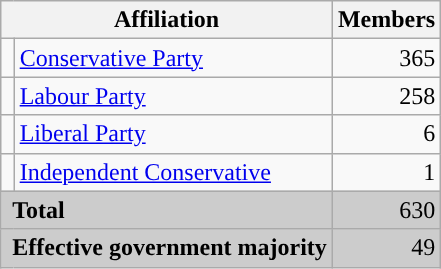<table class="wikitable">
<tr>
<th colspan="2">Affiliation</th>
<th>Members</th>
</tr>
<tr>
<td style="color:inherit;background:"></td>
<td><a href='#'>Conservative Party</a></td>
<td align="right">365</td>
</tr>
<tr>
<td style="color:inherit;background:"></td>
<td><a href='#'>Labour Party</a></td>
<td align="right">258</td>
</tr>
<tr>
<td style="color:inherit;background:"></td>
<td><a href='#'>Liberal Party</a></td>
<td align="right">6</td>
</tr>
<tr>
<td style="color:inherit;background:"></td>
<td><a href='#'>Independent Conservative</a></td>
<td align="right">1</td>
</tr>
<tr bgcolor="CCCCCC">
<td colspan="2" rowspan="1"> <strong>Total</strong></td>
<td align="right">630</td>
</tr>
<tr bgcolor="CCCCCC">
<td colspan="2" rowspan="1"> <strong>Effective government majority</strong></td>
<td align="right">49</td>
</tr>
</table>
